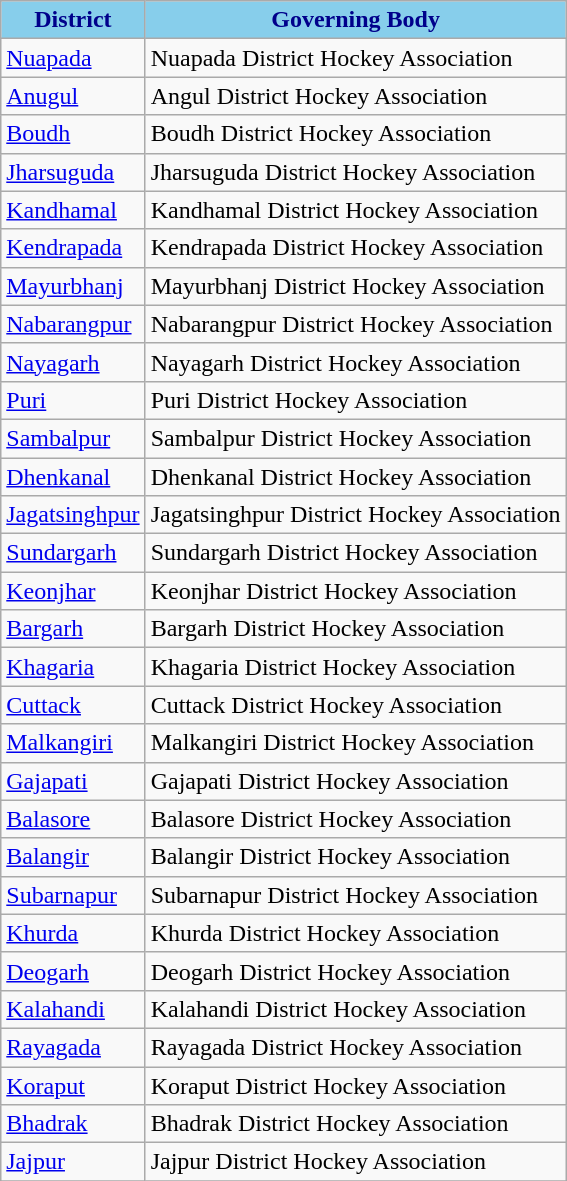<table class="wikitable sortable mw-collapsible">
<tr>
<th style="background: skyblue; color:darkblue" align="center">District</th>
<th style="background: skyblue; color:darkblue" align="center">Governing Body</th>
</tr>
<tr>
<td><a href='#'>Nuapada</a></td>
<td>Nuapada District Hockey Association</td>
</tr>
<tr>
<td><a href='#'>Anugul</a></td>
<td>Angul District Hockey Association</td>
</tr>
<tr>
<td><a href='#'>Boudh</a></td>
<td>Boudh District Hockey Association</td>
</tr>
<tr>
<td><a href='#'>Jharsuguda</a></td>
<td>Jharsuguda District Hockey Association</td>
</tr>
<tr>
<td><a href='#'>Kandhamal</a></td>
<td>Kandhamal District Hockey Association</td>
</tr>
<tr>
<td><a href='#'>Kendrapada</a></td>
<td>Kendrapada District Hockey Association</td>
</tr>
<tr>
<td><a href='#'>Mayurbhanj</a></td>
<td>Mayurbhanj District Hockey Association</td>
</tr>
<tr>
<td><a href='#'>Nabarangpur</a></td>
<td>Nabarangpur District Hockey Association</td>
</tr>
<tr>
<td><a href='#'>Nayagarh</a></td>
<td>Nayagarh District Hockey Association</td>
</tr>
<tr>
<td><a href='#'>Puri</a></td>
<td>Puri District Hockey Association</td>
</tr>
<tr>
<td><a href='#'>Sambalpur</a></td>
<td>Sambalpur District Hockey Association</td>
</tr>
<tr>
<td><a href='#'>Dhenkanal</a></td>
<td>Dhenkanal District Hockey Association</td>
</tr>
<tr>
<td><a href='#'>Jagatsinghpur</a></td>
<td>Jagatsinghpur District Hockey Association</td>
</tr>
<tr>
<td><a href='#'>Sundargarh</a></td>
<td>Sundargarh District Hockey Association</td>
</tr>
<tr>
<td><a href='#'>Keonjhar</a></td>
<td>Keonjhar District Hockey Association</td>
</tr>
<tr>
<td><a href='#'>Bargarh</a></td>
<td>Bargarh District Hockey Association</td>
</tr>
<tr>
<td><a href='#'>Khagaria</a></td>
<td>Khagaria District Hockey Association</td>
</tr>
<tr>
<td><a href='#'>Cuttack</a></td>
<td>Cuttack District Hockey Association</td>
</tr>
<tr>
<td><a href='#'>Malkangiri</a></td>
<td>Malkangiri District Hockey Association</td>
</tr>
<tr>
<td><a href='#'>Gajapati</a></td>
<td>Gajapati District Hockey Association</td>
</tr>
<tr>
<td><a href='#'>Balasore</a></td>
<td>Balasore District Hockey Association</td>
</tr>
<tr>
<td><a href='#'>Balangir</a></td>
<td>Balangir District Hockey Association</td>
</tr>
<tr>
<td><a href='#'>Subarnapur</a></td>
<td>Subarnapur District Hockey Association</td>
</tr>
<tr>
<td><a href='#'>Khurda</a></td>
<td>Khurda District Hockey Association</td>
</tr>
<tr>
<td><a href='#'>Deogarh</a></td>
<td>Deogarh District Hockey Association</td>
</tr>
<tr>
<td><a href='#'>Kalahandi</a></td>
<td>Kalahandi District Hockey Association</td>
</tr>
<tr>
<td><a href='#'>Rayagada</a></td>
<td>Rayagada District Hockey Association</td>
</tr>
<tr>
<td><a href='#'>Koraput</a></td>
<td>Koraput District Hockey Association</td>
</tr>
<tr>
<td><a href='#'>Bhadrak</a></td>
<td>Bhadrak District Hockey Association</td>
</tr>
<tr>
<td><a href='#'>Jajpur</a></td>
<td>Jajpur District Hockey Association</td>
</tr>
<tr>
</tr>
</table>
